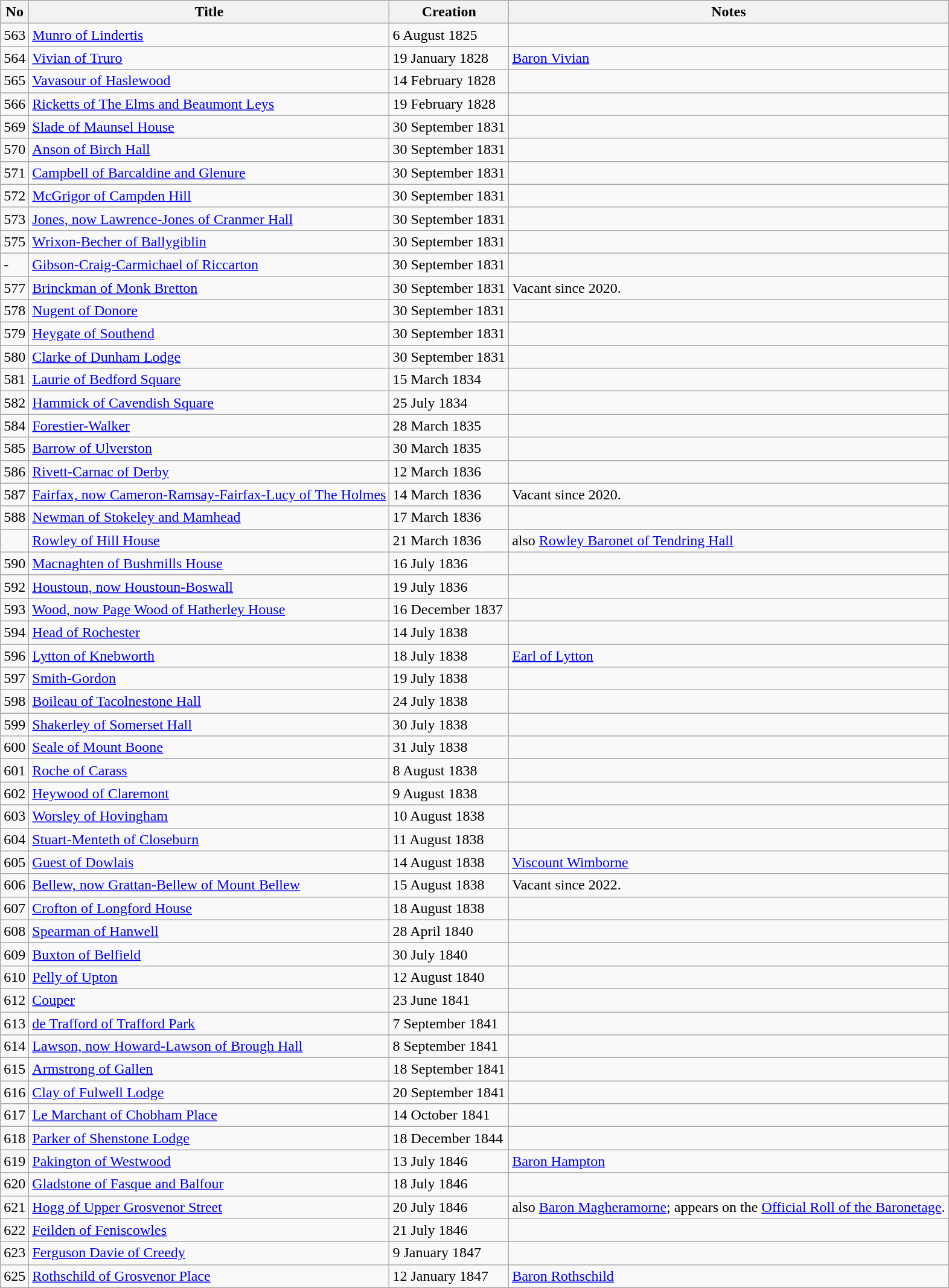<table class="wikitable">
<tr>
<th>No</th>
<th>Title</th>
<th>Creation</th>
<th>Notes</th>
</tr>
<tr>
<td>563</td>
<td><a href='#'>Munro of Lindertis</a></td>
<td>6 August 1825</td>
<td></td>
</tr>
<tr>
<td>564</td>
<td><a href='#'>Vivian of Truro</a></td>
<td>19 January 1828</td>
<td><a href='#'>Baron Vivian</a></td>
</tr>
<tr>
<td>565</td>
<td><a href='#'>Vavasour of Haslewood</a></td>
<td>14 February 1828</td>
<td></td>
</tr>
<tr>
<td>566</td>
<td><a href='#'>Ricketts of The Elms and Beaumont Leys</a></td>
<td>19 February 1828</td>
<td></td>
</tr>
<tr>
<td>569</td>
<td><a href='#'>Slade of Maunsel House</a></td>
<td>30 September 1831</td>
<td></td>
</tr>
<tr>
<td>570</td>
<td><a href='#'>Anson of Birch Hall</a></td>
<td>30 September 1831</td>
<td></td>
</tr>
<tr>
<td>571</td>
<td><a href='#'>Campbell of Barcaldine and Glenure</a></td>
<td>30 September 1831</td>
<td></td>
</tr>
<tr>
<td>572</td>
<td><a href='#'>McGrigor of Campden Hill</a></td>
<td>30 September 1831</td>
<td></td>
</tr>
<tr>
<td>573</td>
<td><a href='#'>Jones, now Lawrence-Jones of Cranmer Hall</a></td>
<td>30 September 1831</td>
<td></td>
</tr>
<tr>
<td>575</td>
<td><a href='#'>Wrixon-Becher of Ballygiblin</a></td>
<td>30 September 1831</td>
<td></td>
</tr>
<tr>
<td>-</td>
<td><a href='#'>Gibson-Craig-Carmichael of Riccarton</a></td>
<td>30 September 1831</td>
<td></td>
</tr>
<tr>
<td>577</td>
<td><a href='#'>Brinckman of Monk Bretton</a></td>
<td>30 September 1831</td>
<td>Vacant since 2020.</td>
</tr>
<tr>
<td>578</td>
<td><a href='#'>Nugent of Donore</a></td>
<td>30 September 1831</td>
<td></td>
</tr>
<tr>
<td>579</td>
<td><a href='#'>Heygate of Southend</a></td>
<td>30 September 1831</td>
<td></td>
</tr>
<tr>
<td>580</td>
<td><a href='#'>Clarke of Dunham Lodge</a></td>
<td>30 September 1831</td>
<td></td>
</tr>
<tr>
<td>581</td>
<td><a href='#'>Laurie of Bedford Square</a></td>
<td>15 March 1834</td>
<td></td>
</tr>
<tr>
<td>582</td>
<td><a href='#'>Hammick of Cavendish Square</a></td>
<td>25 July 1834</td>
<td></td>
</tr>
<tr>
<td>584</td>
<td><a href='#'>Forestier-Walker</a></td>
<td>28 March 1835</td>
<td></td>
</tr>
<tr>
<td>585</td>
<td><a href='#'>Barrow of Ulverston</a></td>
<td>30 March 1835</td>
<td></td>
</tr>
<tr>
<td>586</td>
<td><a href='#'>Rivett-Carnac of Derby</a></td>
<td>12 March 1836</td>
<td></td>
</tr>
<tr>
<td>587</td>
<td><a href='#'>Fairfax, now Cameron-Ramsay-Fairfax-Lucy of The Holmes</a></td>
<td>14 March 1836</td>
<td>Vacant since 2020.</td>
</tr>
<tr>
<td>588</td>
<td><a href='#'>Newman of Stokeley and Mamhead</a></td>
<td>17 March 1836</td>
<td></td>
</tr>
<tr>
<td></td>
<td><a href='#'>Rowley of Hill House</a></td>
<td>21 March 1836</td>
<td>also <a href='#'>Rowley Baronet of Tendring Hall</a></td>
</tr>
<tr>
<td>590</td>
<td><a href='#'>Macnaghten of Bushmills House</a></td>
<td>16 July 1836</td>
<td></td>
</tr>
<tr>
<td>592</td>
<td><a href='#'>Houstoun, now Houstoun-Boswall</a></td>
<td>19 July 1836</td>
<td></td>
</tr>
<tr>
<td>593</td>
<td><a href='#'>Wood, now Page Wood of Hatherley House</a></td>
<td>16 December 1837</td>
<td></td>
</tr>
<tr>
<td>594</td>
<td><a href='#'>Head of Rochester</a></td>
<td>14 July 1838</td>
<td></td>
</tr>
<tr>
<td>596</td>
<td><a href='#'>Lytton of Knebworth</a></td>
<td>18 July 1838</td>
<td><a href='#'>Earl of Lytton</a></td>
</tr>
<tr>
<td>597</td>
<td><a href='#'>Smith-Gordon</a></td>
<td>19 July 1838</td>
<td></td>
</tr>
<tr>
<td>598</td>
<td><a href='#'>Boileau of Tacolnestone Hall</a></td>
<td>24 July 1838</td>
<td></td>
</tr>
<tr>
<td>599</td>
<td><a href='#'>Shakerley of Somerset Hall</a></td>
<td>30 July 1838</td>
<td></td>
</tr>
<tr>
<td>600</td>
<td><a href='#'>Seale of Mount Boone</a></td>
<td>31 July 1838</td>
<td></td>
</tr>
<tr>
<td>601</td>
<td><a href='#'>Roche of Carass</a></td>
<td>8 August 1838</td>
<td></td>
</tr>
<tr>
<td>602</td>
<td><a href='#'>Heywood of Claremont</a></td>
<td>9 August 1838</td>
<td></td>
</tr>
<tr>
<td>603</td>
<td><a href='#'>Worsley of Hovingham</a></td>
<td>10 August 1838</td>
<td></td>
</tr>
<tr>
<td>604</td>
<td><a href='#'>Stuart-Menteth of Closeburn</a></td>
<td>11 August 1838</td>
<td></td>
</tr>
<tr>
<td>605</td>
<td><a href='#'>Guest of Dowlais</a></td>
<td>14 August 1838</td>
<td><a href='#'>Viscount Wimborne</a></td>
</tr>
<tr>
<td>606</td>
<td><a href='#'>Bellew, now Grattan-Bellew of Mount Bellew</a></td>
<td>15 August 1838</td>
<td>Vacant since 2022.</td>
</tr>
<tr>
<td>607</td>
<td><a href='#'>Crofton of Longford House</a></td>
<td>18 August 1838</td>
</tr>
<tr>
<td>608</td>
<td><a href='#'>Spearman of Hanwell</a></td>
<td>28 April 1840</td>
<td></td>
</tr>
<tr>
<td>609</td>
<td><a href='#'>Buxton of Belfield</a></td>
<td>30 July 1840</td>
<td></td>
</tr>
<tr>
<td>610</td>
<td><a href='#'>Pelly of Upton</a></td>
<td>12 August 1840</td>
<td></td>
</tr>
<tr>
<td>612</td>
<td><a href='#'>Couper</a></td>
<td>23 June 1841</td>
<td></td>
</tr>
<tr>
<td>613</td>
<td><a href='#'>de Trafford of Trafford Park</a></td>
<td>7 September 1841</td>
<td></td>
</tr>
<tr>
<td>614</td>
<td><a href='#'>Lawson, now Howard-Lawson of Brough Hall</a></td>
<td>8 September 1841</td>
<td></td>
</tr>
<tr>
<td>615</td>
<td><a href='#'>Armstrong of Gallen</a></td>
<td>18 September 1841</td>
<td></td>
</tr>
<tr>
<td>616</td>
<td><a href='#'>Clay of Fulwell Lodge</a></td>
<td>20 September 1841</td>
<td></td>
</tr>
<tr>
<td>617</td>
<td><a href='#'>Le Marchant of Chobham Place</a></td>
<td>14 October 1841</td>
<td></td>
</tr>
<tr>
<td>618</td>
<td><a href='#'>Parker of Shenstone Lodge</a></td>
<td>18 December 1844</td>
<td></td>
</tr>
<tr>
<td>619</td>
<td><a href='#'>Pakington of Westwood</a></td>
<td>13 July 1846</td>
<td><a href='#'>Baron Hampton</a></td>
</tr>
<tr>
<td>620</td>
<td><a href='#'>Gladstone of Fasque and Balfour</a></td>
<td>18 July 1846</td>
<td></td>
</tr>
<tr>
<td>621</td>
<td><a href='#'>Hogg of Upper Grosvenor Street</a></td>
<td>20 July 1846</td>
<td>also <a href='#'>Baron Magheramorne</a>; appears on the <a href='#'>Official Roll of the Baronetage</a>.</td>
</tr>
<tr>
<td>622</td>
<td><a href='#'>Feilden of Feniscowles</a></td>
<td>21 July 1846</td>
<td></td>
</tr>
<tr>
<td>623</td>
<td><a href='#'>Ferguson Davie of Creedy</a></td>
<td>9 January 1847</td>
<td></td>
</tr>
<tr>
<td>625</td>
<td><a href='#'>Rothschild of Grosvenor Place</a></td>
<td>12 January 1847</td>
<td><a href='#'>Baron Rothschild</a></td>
</tr>
</table>
